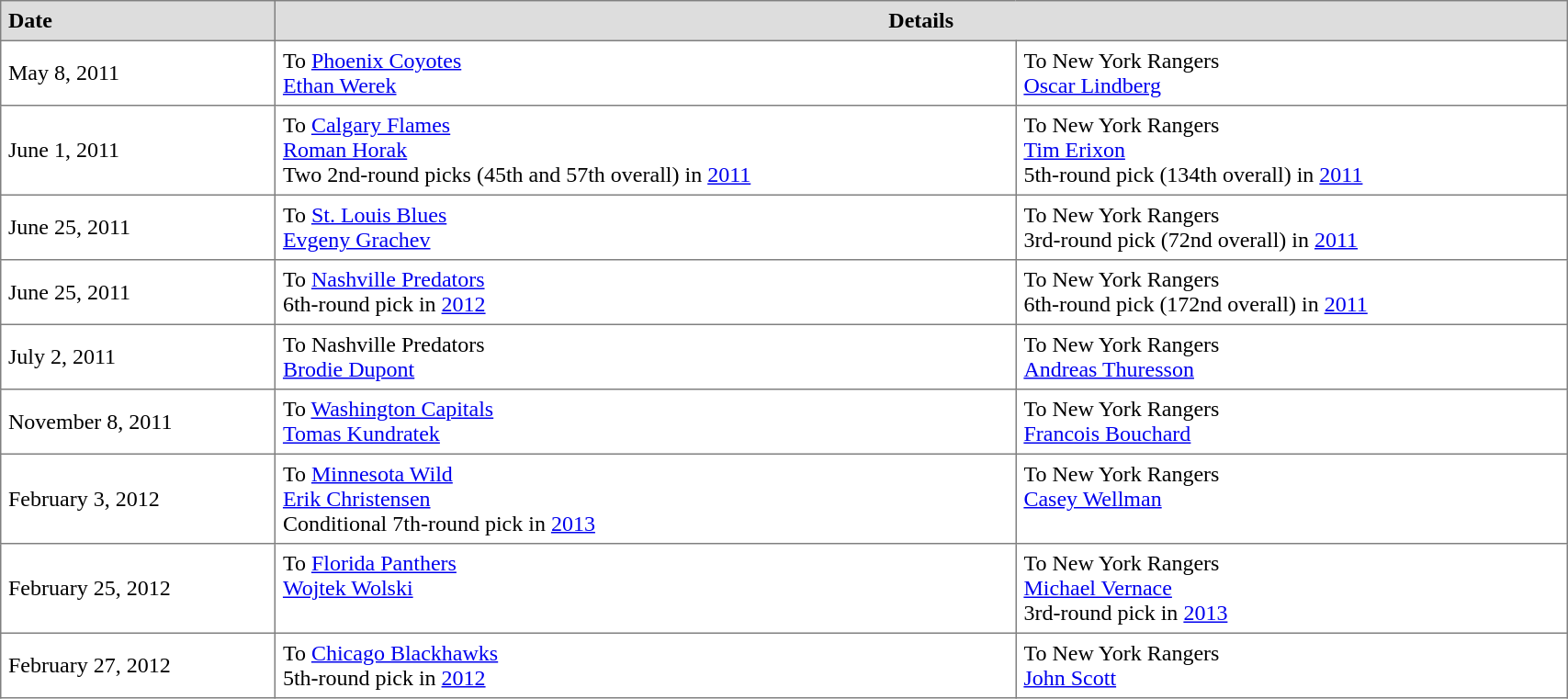<table border="1"  cellpadding="5" style="border-collapse:collapse; width:90%;">
<tr style="background:#ddd;">
<th style="text-align:left;">Date</th>
<th colspan="2">Details</th>
</tr>
<tr>
<td>May 8, 2011</td>
<td valign="top">To <a href='#'>Phoenix Coyotes</a><br><a href='#'>Ethan Werek</a></td>
<td valign="top">To New York Rangers<br><a href='#'>Oscar Lindberg</a></td>
</tr>
<tr>
<td>June 1, 2011</td>
<td valign="top">To <a href='#'>Calgary Flames</a><br><a href='#'>Roman Horak</a><br>Two 2nd-round picks (45th and 57th overall) in <a href='#'>2011</a></td>
<td valign="top">To New York Rangers<br><a href='#'>Tim Erixon</a><br>5th-round pick (134th overall) in <a href='#'>2011</a></td>
</tr>
<tr>
<td>June 25, 2011</td>
<td valign="top">To <a href='#'>St. Louis Blues</a><br><a href='#'>Evgeny Grachev</a></td>
<td valign="top">To New York Rangers<br>3rd-round pick (72nd overall) in <a href='#'>2011</a></td>
</tr>
<tr>
<td>June 25, 2011</td>
<td valign="top">To <a href='#'>Nashville Predators</a><br>6th-round pick in <a href='#'>2012</a></td>
<td valign="top">To New York Rangers<br>6th-round pick (172nd overall) in <a href='#'>2011</a></td>
</tr>
<tr>
<td>July 2, 2011</td>
<td valign="top">To Nashville Predators<br><a href='#'>Brodie Dupont</a></td>
<td valign="top">To New York Rangers<br><a href='#'>Andreas Thuresson</a></td>
</tr>
<tr>
<td>November 8, 2011</td>
<td valign="top">To <a href='#'>Washington Capitals</a><br><a href='#'>Tomas Kundratek</a></td>
<td valign="top">To New York Rangers<br><a href='#'>Francois Bouchard</a></td>
</tr>
<tr>
<td>February 3, 2012</td>
<td valign="top">To <a href='#'>Minnesota Wild</a><br><a href='#'>Erik Christensen</a><br>Conditional 7th-round pick in <a href='#'>2013</a></td>
<td valign="top">To New York Rangers<br><a href='#'>Casey Wellman</a></td>
</tr>
<tr>
<td>February 25, 2012</td>
<td valign="top">To <a href='#'>Florida Panthers</a><br><a href='#'>Wojtek Wolski</a></td>
<td valign="top">To New York Rangers<br><a href='#'>Michael Vernace</a><br>3rd-round pick in <a href='#'>2013</a></td>
</tr>
<tr>
<td>February 27, 2012</td>
<td valign="top">To <a href='#'>Chicago Blackhawks</a><br>5th-round pick in <a href='#'>2012</a></td>
<td valign="top">To New York Rangers<br><a href='#'>John Scott</a></td>
</tr>
</table>
